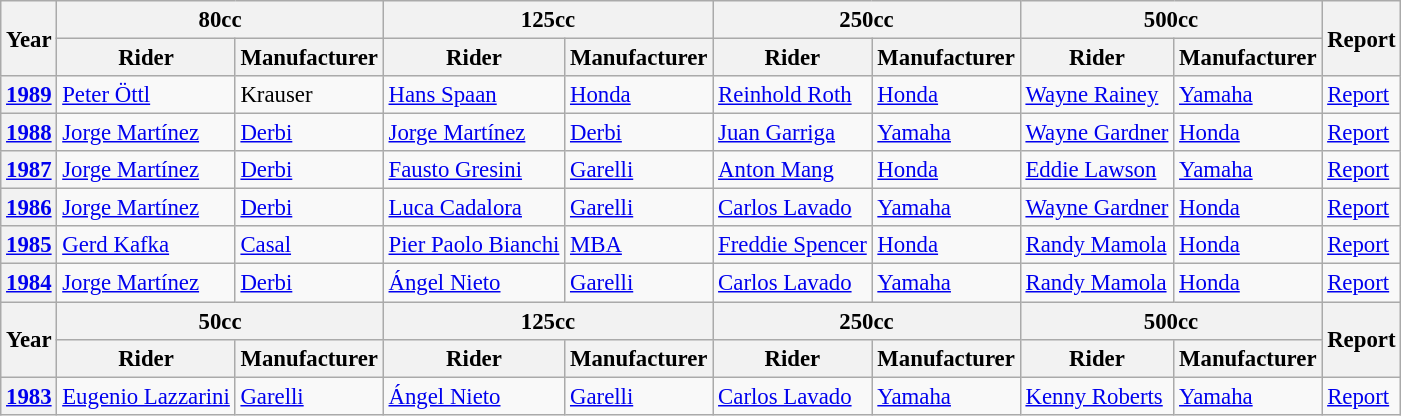<table class="wikitable" style="font-size: 95%;">
<tr>
<th rowspan=2>Year</th>
<th colspan=2>80cc</th>
<th colspan=2>125cc</th>
<th colspan=2>250cc</th>
<th colspan=2>500cc</th>
<th rowspan=2>Report</th>
</tr>
<tr>
<th>Rider</th>
<th>Manufacturer</th>
<th>Rider</th>
<th>Manufacturer</th>
<th>Rider</th>
<th>Manufacturer</th>
<th>Rider</th>
<th>Manufacturer</th>
</tr>
<tr>
<th><a href='#'>1989</a></th>
<td> <a href='#'>Peter Öttl</a></td>
<td>Krauser</td>
<td> <a href='#'>Hans Spaan</a></td>
<td><a href='#'>Honda</a></td>
<td> <a href='#'>Reinhold Roth</a></td>
<td><a href='#'>Honda</a></td>
<td> <a href='#'>Wayne Rainey</a></td>
<td><a href='#'>Yamaha</a></td>
<td><a href='#'>Report</a></td>
</tr>
<tr>
<th><a href='#'>1988</a></th>
<td> <a href='#'>Jorge Martínez</a></td>
<td><a href='#'>Derbi</a></td>
<td> <a href='#'>Jorge Martínez</a></td>
<td><a href='#'>Derbi</a></td>
<td> <a href='#'>Juan Garriga</a></td>
<td><a href='#'>Yamaha</a></td>
<td> <a href='#'>Wayne Gardner</a></td>
<td><a href='#'>Honda</a></td>
<td><a href='#'>Report</a></td>
</tr>
<tr>
<th><a href='#'>1987</a></th>
<td> <a href='#'>Jorge Martínez</a></td>
<td><a href='#'>Derbi</a></td>
<td> <a href='#'>Fausto Gresini</a></td>
<td><a href='#'>Garelli</a></td>
<td> <a href='#'>Anton Mang</a></td>
<td><a href='#'>Honda</a></td>
<td> <a href='#'>Eddie Lawson</a></td>
<td><a href='#'>Yamaha</a></td>
<td><a href='#'>Report</a></td>
</tr>
<tr>
<th><a href='#'>1986</a></th>
<td> <a href='#'>Jorge Martínez</a></td>
<td><a href='#'>Derbi</a></td>
<td> <a href='#'>Luca Cadalora</a></td>
<td><a href='#'>Garelli</a></td>
<td> <a href='#'>Carlos Lavado</a></td>
<td><a href='#'>Yamaha</a></td>
<td> <a href='#'>Wayne Gardner</a></td>
<td><a href='#'>Honda</a></td>
<td><a href='#'>Report</a></td>
</tr>
<tr>
<th><a href='#'>1985</a></th>
<td> <a href='#'>Gerd Kafka</a></td>
<td><a href='#'>Casal</a></td>
<td> <a href='#'>Pier Paolo Bianchi</a></td>
<td><a href='#'>MBA</a></td>
<td> <a href='#'>Freddie Spencer</a></td>
<td><a href='#'>Honda</a></td>
<td> <a href='#'>Randy Mamola</a></td>
<td><a href='#'>Honda</a></td>
<td><a href='#'>Report</a></td>
</tr>
<tr>
<th><a href='#'>1984</a></th>
<td> <a href='#'>Jorge Martínez</a></td>
<td><a href='#'>Derbi</a></td>
<td> <a href='#'>Ángel Nieto</a></td>
<td><a href='#'>Garelli</a></td>
<td> <a href='#'>Carlos Lavado</a></td>
<td><a href='#'>Yamaha</a></td>
<td> <a href='#'>Randy Mamola</a></td>
<td><a href='#'>Honda</a></td>
<td><a href='#'>Report</a></td>
</tr>
<tr>
<th rowspan=2>Year</th>
<th colspan=2>50cc</th>
<th colspan=2>125cc</th>
<th colspan=2>250cc</th>
<th colspan=2>500cc</th>
<th rowspan=2>Report</th>
</tr>
<tr>
<th>Rider</th>
<th>Manufacturer</th>
<th>Rider</th>
<th>Manufacturer</th>
<th>Rider</th>
<th>Manufacturer</th>
<th>Rider</th>
<th>Manufacturer</th>
</tr>
<tr>
<th><a href='#'>1983</a></th>
<td> <a href='#'>Eugenio Lazzarini</a></td>
<td><a href='#'>Garelli</a></td>
<td> <a href='#'>Ángel Nieto</a></td>
<td><a href='#'>Garelli</a></td>
<td> <a href='#'>Carlos Lavado</a></td>
<td><a href='#'>Yamaha</a></td>
<td> <a href='#'>Kenny Roberts</a></td>
<td><a href='#'>Yamaha</a></td>
<td><a href='#'>Report</a></td>
</tr>
</table>
